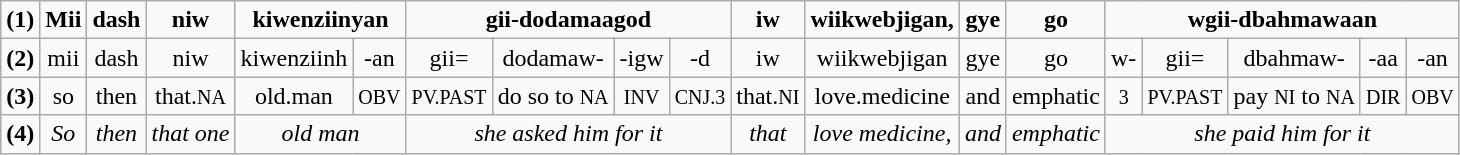<table class="wikitable">
<tr>
<td align="center"><strong>(1)</strong></td>
<td align="center"><strong>Mii</strong></td>
<td align="center"><strong>dash</strong></td>
<td align="center"><strong>niw</strong></td>
<td colspan=2 align="center"><strong>kiwenziinyan</strong></td>
<td colspan=4 align="center"><strong>gii-dodamaagod</strong></td>
<td align="center"><strong>iw</strong></td>
<td align="center"><strong>wiikwebjigan,</strong></td>
<td align="center"><strong>gye</strong></td>
<td align="center"><strong>go</strong></td>
<td colspan=5 align="center"><strong>wgii-dbahmawaan</strong></td>
</tr>
<tr>
<td align="center"><strong>(2)</strong></td>
<td align="center">mii</td>
<td align="center">dash</td>
<td align="center">niw</td>
<td align="center">kiwenziinh</td>
<td align="center">-an</td>
<td align="center">gii=</td>
<td align="center">dodamaw-</td>
<td align="center">-igw</td>
<td align="center">-d</td>
<td align="center">iw</td>
<td align="center">wiikwebjigan</td>
<td align="center">gye</td>
<td align="center">go</td>
<td align="center">w-</td>
<td align="center">gii=</td>
<td align="center">dbahmaw-</td>
<td align="center">-aa</td>
<td align="center">-an</td>
</tr>
<tr>
<td align="center"><strong>(3)</strong></td>
<td align="center">so</td>
<td align="center">then</td>
<td align="center">that.<small>NA</small></td>
<td align="center">old.man</td>
<td align="center"><small>OBV</small></td>
<td align="center"><small>PV.PAST</small></td>
<td align="center">do so to <small>NA</small></td>
<td align="center"><small>INV</small></td>
<td align="center"><small>CNJ.3</small></td>
<td align="center">that.<small>NI</small></td>
<td align="center">love.medicine</td>
<td align="center">and</td>
<td align="center">emphatic</td>
<td align="center"><small>3</small></td>
<td align="center"><small>PV.PAST</small></td>
<td align="center">pay <small>NI</small> to <small>NA</small></td>
<td align="center"><small>DIR</small></td>
<td align="center"><small>OBV</small></td>
</tr>
<tr>
<td align="center"><strong>(4)</strong></td>
<td align="center"><em>So</em></td>
<td align="center"><em>then</em></td>
<td align="center"><em>that one</em></td>
<td colspan=2 align="center"><em>old man</em></td>
<td colspan=4 align="center"><em>she asked him for it</em></td>
<td align="center"><em>that</em></td>
<td align="center"><em>love medicine,</em></td>
<td align="center"><em>and</em></td>
<td align="center"><em>emphatic</em></td>
<td colspan=5 align="center"><em>she paid him for it</em></td>
</tr>
</table>
